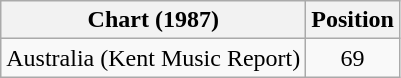<table class="wikitable">
<tr>
<th>Chart (1987)</th>
<th>Position</th>
</tr>
<tr>
<td align="left">Australia (Kent Music Report)</td>
<td align="center">69</td>
</tr>
</table>
